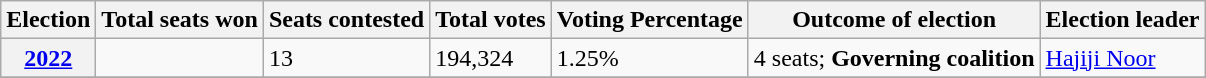<table class="wikitable">
<tr>
<th>Election</th>
<th>Total seats won</th>
<th>Seats contested</th>
<th>Total votes</th>
<th>Voting Percentage</th>
<th>Outcome of election</th>
<th>Election leader</th>
</tr>
<tr>
<th><a href='#'>2022</a></th>
<td></td>
<td>13</td>
<td>194,324</td>
<td>1.25%</td>
<td>4 seats; <strong>Governing coalition</strong><br></td>
<td><a href='#'>Hajiji Noor</a></td>
</tr>
<tr>
</tr>
</table>
